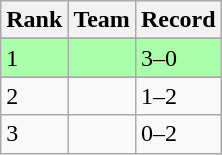<table class="wikitable">
<tr>
<th>Rank</th>
<th>Team</th>
<th>Record</th>
</tr>
<tr>
</tr>
<tr bgcolor=#aaffaa>
<td>1</td>
<td></td>
<td>3–0</td>
</tr>
<tr>
</tr>
<tr bgcolor=>
<td>2</td>
<td></td>
<td>1–2</td>
</tr>
<tr>
<td>3</td>
<td></td>
<td>0–2</td>
</tr>
</table>
